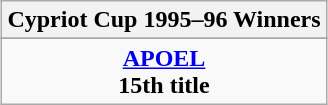<table class="wikitable" style="text-align:center;margin: 0 auto;">
<tr>
<th>Cypriot Cup 1995–96 Winners</th>
</tr>
<tr>
</tr>
<tr>
<td><strong><a href='#'>APOEL</a></strong><br><strong>15th title</strong></td>
</tr>
</table>
